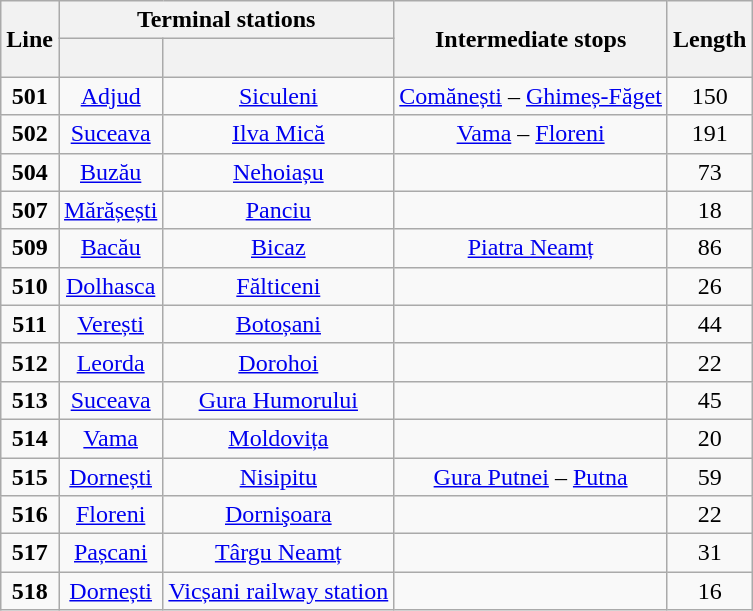<table class="wikitable sortable" style="text-align:center; width:auto">
<tr>
<th rowspan=2>Line</th>
<th colspan=2>Terminal stations</th>
<th rowspan=2 class=unsortable>Intermediate stops</th>
<th rowspan=2>Length<br></th>
</tr>
<tr>
<th> </th>
<th> </th>
</tr>
<tr>
<td><strong>501</strong></td>
<td><a href='#'>Adjud</a></td>
<td><a href='#'>Siculeni</a></td>
<td><a href='#'>Comănești</a> – <a href='#'>Ghimeș-Făget</a></td>
<td>150</td>
</tr>
<tr>
<td><strong>502</strong></td>
<td><a href='#'>Suceava</a></td>
<td><a href='#'>Ilva Mică</a></td>
<td><a href='#'>Vama</a> – <a href='#'>Floreni</a></td>
<td>191</td>
</tr>
<tr>
<td><strong>504</strong></td>
<td><a href='#'>Buzău</a></td>
<td><a href='#'>Nehoiașu</a></td>
<td></td>
<td>73</td>
</tr>
<tr>
<td><strong>507</strong></td>
<td><a href='#'>Mărășești</a></td>
<td><a href='#'>Panciu</a></td>
<td></td>
<td>18</td>
</tr>
<tr>
<td><strong>509</strong></td>
<td><a href='#'>Bacău</a></td>
<td><a href='#'>Bicaz</a></td>
<td><a href='#'>Piatra Neamț</a></td>
<td>86</td>
</tr>
<tr>
<td><strong>510</strong></td>
<td><a href='#'>Dolhasca</a></td>
<td><a href='#'>Fălticeni</a></td>
<td></td>
<td>26</td>
</tr>
<tr>
<td><strong>511</strong></td>
<td><a href='#'>Verești</a></td>
<td><a href='#'>Botoșani</a></td>
<td></td>
<td>44</td>
</tr>
<tr>
<td><strong>512</strong></td>
<td><a href='#'>Leorda</a></td>
<td><a href='#'>Dorohoi</a></td>
<td></td>
<td>22</td>
</tr>
<tr>
<td><strong>513</strong></td>
<td><a href='#'>Suceava</a></td>
<td><a href='#'>Gura Humorului</a></td>
<td></td>
<td>45</td>
</tr>
<tr>
<td><strong>514</strong></td>
<td><a href='#'>Vama</a></td>
<td><a href='#'>Moldovița</a></td>
<td></td>
<td>20</td>
</tr>
<tr>
<td><strong>515</strong></td>
<td><a href='#'>Dornești</a></td>
<td><a href='#'>Nisipitu</a></td>
<td><a href='#'>Gura Putnei</a> – <a href='#'>Putna</a></td>
<td>59</td>
</tr>
<tr>
<td><strong>516</strong></td>
<td><a href='#'>Floreni</a></td>
<td><a href='#'>Dornişoara</a></td>
<td></td>
<td>22</td>
</tr>
<tr>
<td><strong>517</strong></td>
<td><a href='#'>Pașcani</a></td>
<td><a href='#'>Târgu Neamț</a></td>
<td></td>
<td>31</td>
</tr>
<tr>
<td><strong>518</strong></td>
<td><a href='#'>Dornești</a></td>
<td><a href='#'>Vicșani railway station</a></td>
<td></td>
<td>16</td>
</tr>
</table>
